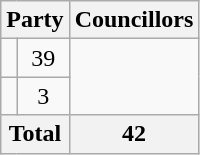<table class="wikitable">
<tr>
<th colspan=2>Party</th>
<th>Councillors</th>
</tr>
<tr>
<td></td>
<td align=center>39</td>
</tr>
<tr>
<td></td>
<td align=center>3</td>
</tr>
<tr>
<th colspan=2>Total</th>
<th align=center>42</th>
</tr>
</table>
